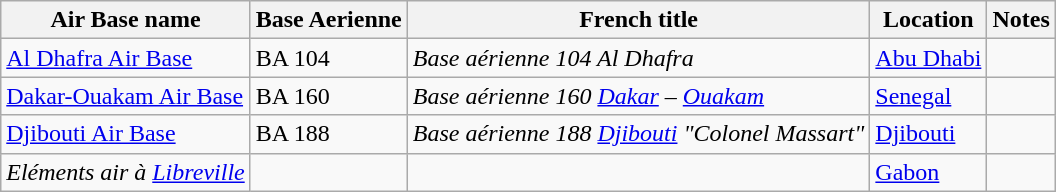<table class="wikitable sortable">
<tr align=center>
<th align=center style="text-align: center;">Air Base name</th>
<th class="unsortable">Base Aerienne</th>
<th class="unsortable">French title</th>
<th>Location</th>
<th class="unsortable">Notes</th>
</tr>
<tr>
<td><a href='#'>Al Dhafra Air Base</a></td>
<td> BA 104</td>
<td><em>Base aérienne 104 Al Dhafra</em></td>
<td><a href='#'>Abu Dhabi</a></td>
<td></td>
</tr>
<tr>
<td><a href='#'>Dakar-Ouakam Air Base</a></td>
<td> BA 160</td>
<td><em>Base aérienne 160 <a href='#'>Dakar</a> – <a href='#'>Ouakam</a></em></td>
<td><a href='#'>Senegal</a></td>
<td></td>
</tr>
<tr>
<td><a href='#'>Djibouti Air Base</a></td>
<td> BA 188</td>
<td><em>Base aérienne 188 <a href='#'>Djibouti</a> "Colonel Massart"</em></td>
<td><a href='#'>Djibouti</a></td>
<td></td>
</tr>
<tr>
<td><em>Eléments air à <a href='#'>Libreville</a></em></td>
<td></td>
<td></td>
<td><a href='#'>Gabon</a></td>
<td></td>
</tr>
</table>
